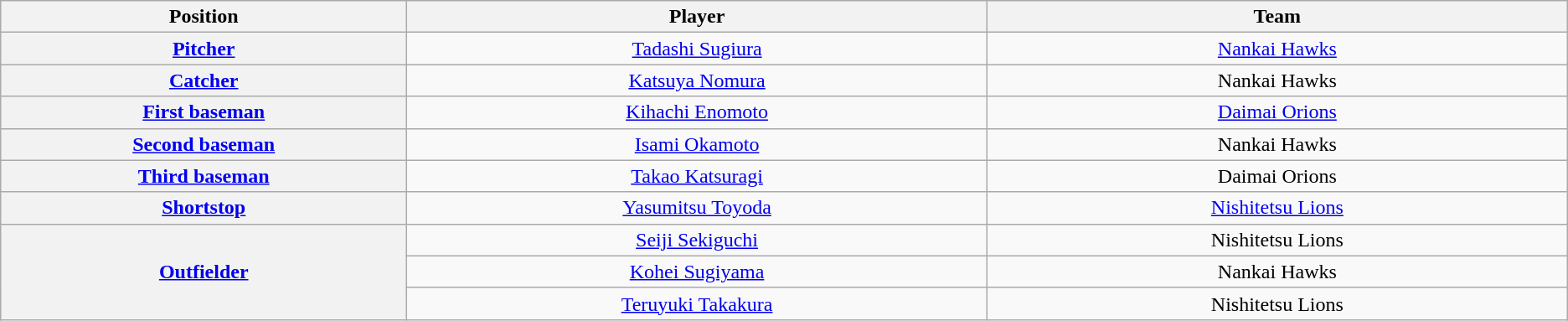<table class="wikitable" style="text-align:center;">
<tr>
<th scope="col" width="7%">Position</th>
<th scope="col" width="10%">Player</th>
<th scope="col" width="10%">Team</th>
</tr>
<tr>
<th scope="row" style="text-align:center;"><a href='#'>Pitcher</a></th>
<td><a href='#'>Tadashi Sugiura</a></td>
<td><a href='#'>Nankai Hawks</a></td>
</tr>
<tr>
<th scope="row" style="text-align:center;"><a href='#'>Catcher</a></th>
<td><a href='#'>Katsuya Nomura</a></td>
<td>Nankai Hawks</td>
</tr>
<tr>
<th scope="row" style="text-align:center;"><a href='#'>First baseman</a></th>
<td><a href='#'>Kihachi Enomoto</a></td>
<td><a href='#'>Daimai Orions</a></td>
</tr>
<tr>
<th scope="row" style="text-align:center;"><a href='#'>Second baseman</a></th>
<td><a href='#'>Isami Okamoto</a></td>
<td>Nankai Hawks</td>
</tr>
<tr>
<th scope="row" style="text-align:center;"><a href='#'>Third baseman</a></th>
<td><a href='#'>Takao Katsuragi</a></td>
<td>Daimai Orions</td>
</tr>
<tr>
<th scope="row" style="text-align:center;"><a href='#'>Shortstop</a></th>
<td><a href='#'>Yasumitsu Toyoda</a></td>
<td><a href='#'>Nishitetsu Lions</a></td>
</tr>
<tr>
<th scope="row" style="text-align:center;" rowspan=3><a href='#'>Outfielder</a></th>
<td><a href='#'>Seiji Sekiguchi</a></td>
<td>Nishitetsu Lions</td>
</tr>
<tr>
<td><a href='#'>Kohei Sugiyama</a></td>
<td>Nankai Hawks</td>
</tr>
<tr>
<td><a href='#'>Teruyuki Takakura</a></td>
<td>Nishitetsu Lions</td>
</tr>
</table>
